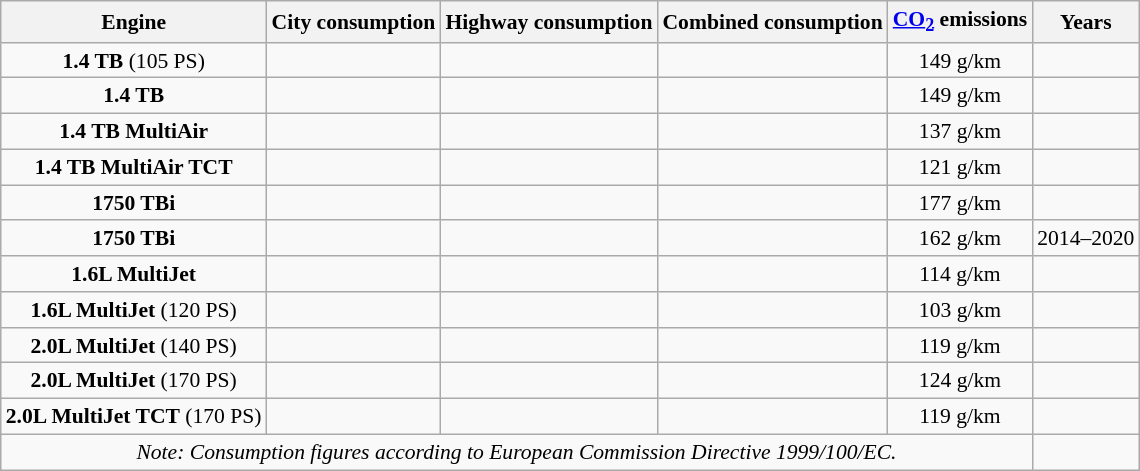<table class="wikitable" style="text-align:center; font-size:90%;">
<tr>
<th>Engine</th>
<th>City consumption</th>
<th>Highway consumption</th>
<th>Combined consumption</th>
<th><a href='#'>CO<sub>2</sub></a> emissions</th>
<th>Years</th>
</tr>
<tr>
<td><strong>1.4 TB</strong> (105 PS)</td>
<td></td>
<td></td>
<td></td>
<td>149 g/km</td>
<td></td>
</tr>
<tr>
<td><strong>1.4 TB</strong></td>
<td></td>
<td></td>
<td></td>
<td>149 g/km</td>
<td></td>
</tr>
<tr>
<td><strong>1.4 TB MultiAir</strong></td>
<td></td>
<td></td>
<td></td>
<td>137 g/km</td>
<td></td>
</tr>
<tr>
<td><strong>1.4 TB MultiAir TCT</strong></td>
<td></td>
<td></td>
<td></td>
<td>121 g/km</td>
<td></td>
</tr>
<tr>
<td><strong>1750 TBi</strong></td>
<td></td>
<td></td>
<td></td>
<td>177 g/km</td>
<td></td>
</tr>
<tr>
<td><strong>1750 TBi</strong></td>
<td></td>
<td></td>
<td></td>
<td>162 g/km</td>
<td>2014–2020</td>
</tr>
<tr>
<td><strong>1.6L MultiJet</strong></td>
<td></td>
<td></td>
<td></td>
<td>114 g/km</td>
<td></td>
</tr>
<tr>
<td><strong>1.6L MultiJet</strong> (120 PS)</td>
<td></td>
<td></td>
<td></td>
<td>103 g/km</td>
<td></td>
</tr>
<tr>
<td><strong>2.0L MultiJet</strong> (140 PS)</td>
<td></td>
<td></td>
<td></td>
<td>119 g/km</td>
<td></td>
</tr>
<tr>
<td><strong>2.0L MultiJet</strong> (170 PS)</td>
<td></td>
<td></td>
<td></td>
<td>124 g/km</td>
<td></td>
</tr>
<tr>
<td><strong>2.0L MultiJet TCT</strong> (170 PS)</td>
<td></td>
<td></td>
<td></td>
<td>119 g/km</td>
<td></td>
</tr>
<tr>
<td colspan="5"><em>Note: Consumption figures according to European Commission Directive 1999/100/EC.</em></td>
</tr>
</table>
